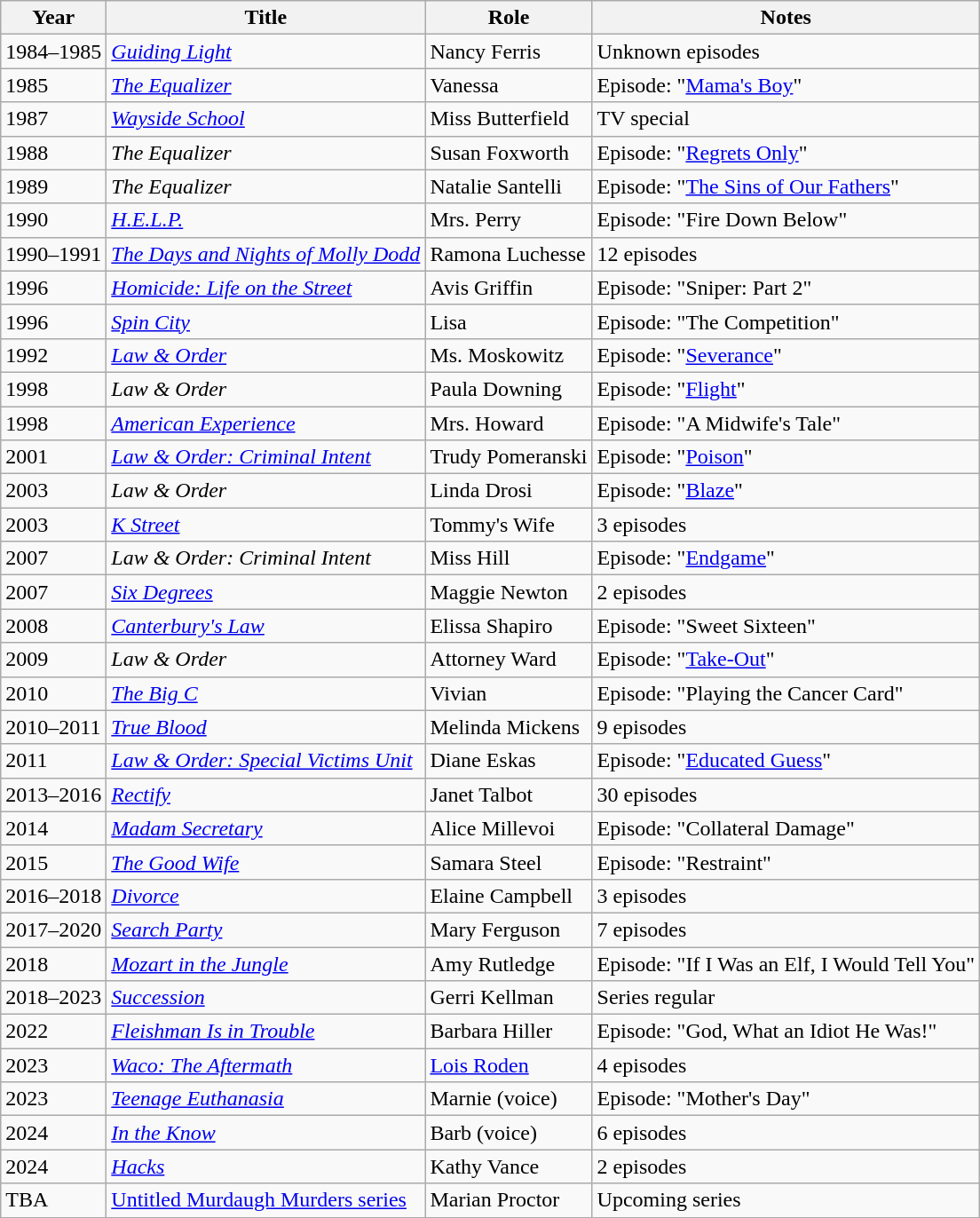<table class="wikitable sortable">
<tr>
<th>Year</th>
<th>Title</th>
<th>Role</th>
<th>Notes</th>
</tr>
<tr>
<td>1984–1985</td>
<td><em><a href='#'>Guiding Light</a></em></td>
<td>Nancy Ferris</td>
<td>Unknown episodes</td>
</tr>
<tr>
<td>1985</td>
<td><em><a href='#'>The Equalizer</a></em></td>
<td>Vanessa</td>
<td>Episode: "<a href='#'>Mama's Boy</a>"</td>
</tr>
<tr>
<td>1987</td>
<td><em><a href='#'>Wayside School</a></em></td>
<td>Miss Butterfield</td>
<td>TV special</td>
</tr>
<tr>
<td>1988</td>
<td><em>The Equalizer</em></td>
<td>Susan Foxworth</td>
<td>Episode: "<a href='#'>Regrets Only</a>"</td>
</tr>
<tr>
<td>1989</td>
<td><em>The Equalizer</em></td>
<td>Natalie Santelli</td>
<td>Episode: "<a href='#'>The Sins of Our Fathers</a>"</td>
</tr>
<tr>
<td>1990</td>
<td><em><a href='#'>H.E.L.P.</a></em></td>
<td>Mrs. Perry</td>
<td>Episode: "Fire Down Below"</td>
</tr>
<tr>
<td>1990–1991</td>
<td><em><a href='#'>The Days and Nights of Molly Dodd</a></em></td>
<td>Ramona Luchesse</td>
<td>12 episodes</td>
</tr>
<tr>
<td>1996</td>
<td><em><a href='#'>Homicide: Life on the Street</a></em></td>
<td>Avis Griffin</td>
<td>Episode: "Sniper: Part 2"</td>
</tr>
<tr>
<td>1996</td>
<td><em><a href='#'>Spin City</a></em></td>
<td>Lisa</td>
<td>Episode: "The Competition"</td>
</tr>
<tr>
<td>1992</td>
<td><em><a href='#'>Law & Order</a></em></td>
<td>Ms. Moskowitz</td>
<td>Episode: "<a href='#'>Severance</a>"</td>
</tr>
<tr>
<td>1998</td>
<td><em>Law & Order</em></td>
<td>Paula Downing</td>
<td>Episode: "<a href='#'>Flight</a>"</td>
</tr>
<tr>
<td>1998</td>
<td><em><a href='#'>American Experience</a></em></td>
<td>Mrs. Howard</td>
<td>Episode: "A Midwife's Tale"</td>
</tr>
<tr>
<td>2001</td>
<td><em><a href='#'>Law & Order: Criminal Intent</a></em></td>
<td>Trudy Pomeranski</td>
<td>Episode: "<a href='#'>Poison</a>"</td>
</tr>
<tr>
<td>2003</td>
<td><em>Law & Order</em></td>
<td>Linda Drosi</td>
<td>Episode: "<a href='#'>Blaze</a>"</td>
</tr>
<tr>
<td>2003</td>
<td><em><a href='#'>K Street</a></em></td>
<td>Tommy's Wife</td>
<td>3 episodes</td>
</tr>
<tr>
<td>2007</td>
<td><em>Law & Order: Criminal Intent</em></td>
<td>Miss Hill</td>
<td>Episode: "<a href='#'>Endgame</a>"</td>
</tr>
<tr>
<td>2007</td>
<td><em><a href='#'>Six Degrees</a></em></td>
<td>Maggie Newton</td>
<td>2 episodes</td>
</tr>
<tr>
<td>2008</td>
<td><em><a href='#'>Canterbury's Law</a></em></td>
<td>Elissa Shapiro</td>
<td>Episode: "Sweet Sixteen"</td>
</tr>
<tr>
<td>2009</td>
<td><em>Law & Order</em></td>
<td>Attorney Ward</td>
<td>Episode: "<a href='#'>Take-Out</a>"</td>
</tr>
<tr>
<td>2010</td>
<td><em><a href='#'>The Big C</a></em></td>
<td>Vivian</td>
<td>Episode: "Playing the Cancer Card"</td>
</tr>
<tr>
<td>2010–2011</td>
<td><em><a href='#'>True Blood</a></em></td>
<td>Melinda Mickens</td>
<td>9 episodes</td>
</tr>
<tr>
<td>2011</td>
<td><em><a href='#'>Law & Order: Special Victims Unit</a></em></td>
<td>Diane Eskas</td>
<td>Episode: "<a href='#'>Educated Guess</a>"</td>
</tr>
<tr>
<td>2013–2016</td>
<td><em><a href='#'>Rectify</a></em></td>
<td>Janet Talbot</td>
<td>30 episodes</td>
</tr>
<tr>
<td>2014</td>
<td><em><a href='#'>Madam Secretary</a></em></td>
<td>Alice Millevoi</td>
<td>Episode: "Collateral Damage"</td>
</tr>
<tr>
<td>2015</td>
<td><em><a href='#'>The Good Wife</a></em></td>
<td>Samara Steel</td>
<td>Episode: "Restraint"</td>
</tr>
<tr>
<td>2016–2018</td>
<td><em><a href='#'>Divorce</a></em></td>
<td>Elaine Campbell</td>
<td>3 episodes</td>
</tr>
<tr>
<td>2017–2020</td>
<td><em><a href='#'>Search Party</a></em></td>
<td>Mary Ferguson</td>
<td>7 episodes</td>
</tr>
<tr>
<td>2018</td>
<td><em><a href='#'>Mozart in the Jungle</a></em></td>
<td>Amy Rutledge</td>
<td>Episode: "If I Was an Elf, I Would Tell You"</td>
</tr>
<tr>
<td>2018–2023</td>
<td><em><a href='#'>Succession</a></em></td>
<td>Gerri Kellman</td>
<td>Series regular</td>
</tr>
<tr>
<td>2022</td>
<td><em><a href='#'>Fleishman Is in Trouble</a></em></td>
<td>Barbara Hiller</td>
<td>Episode: "God, What an Idiot He Was!"</td>
</tr>
<tr>
<td>2023</td>
<td><em><a href='#'>Waco: The Aftermath</a></em></td>
<td><a href='#'>Lois Roden</a></td>
<td>4 episodes</td>
</tr>
<tr>
<td>2023</td>
<td><em><a href='#'>Teenage Euthanasia</a></em></td>
<td>Marnie (voice)</td>
<td>Episode: "Mother's Day"</td>
</tr>
<tr>
<td>2024</td>
<td><em><a href='#'>In the Know</a></em></td>
<td>Barb (voice)</td>
<td>6 episodes</td>
</tr>
<tr>
<td>2024</td>
<td><a href='#'><em>Hacks</em></a></td>
<td>Kathy Vance</td>
<td>2 episodes</td>
</tr>
<tr>
<td>TBA</td>
<td><a href='#'>Untitled Murdaugh Murders series</a></td>
<td>Marian Proctor</td>
<td>Upcoming series</td>
</tr>
</table>
